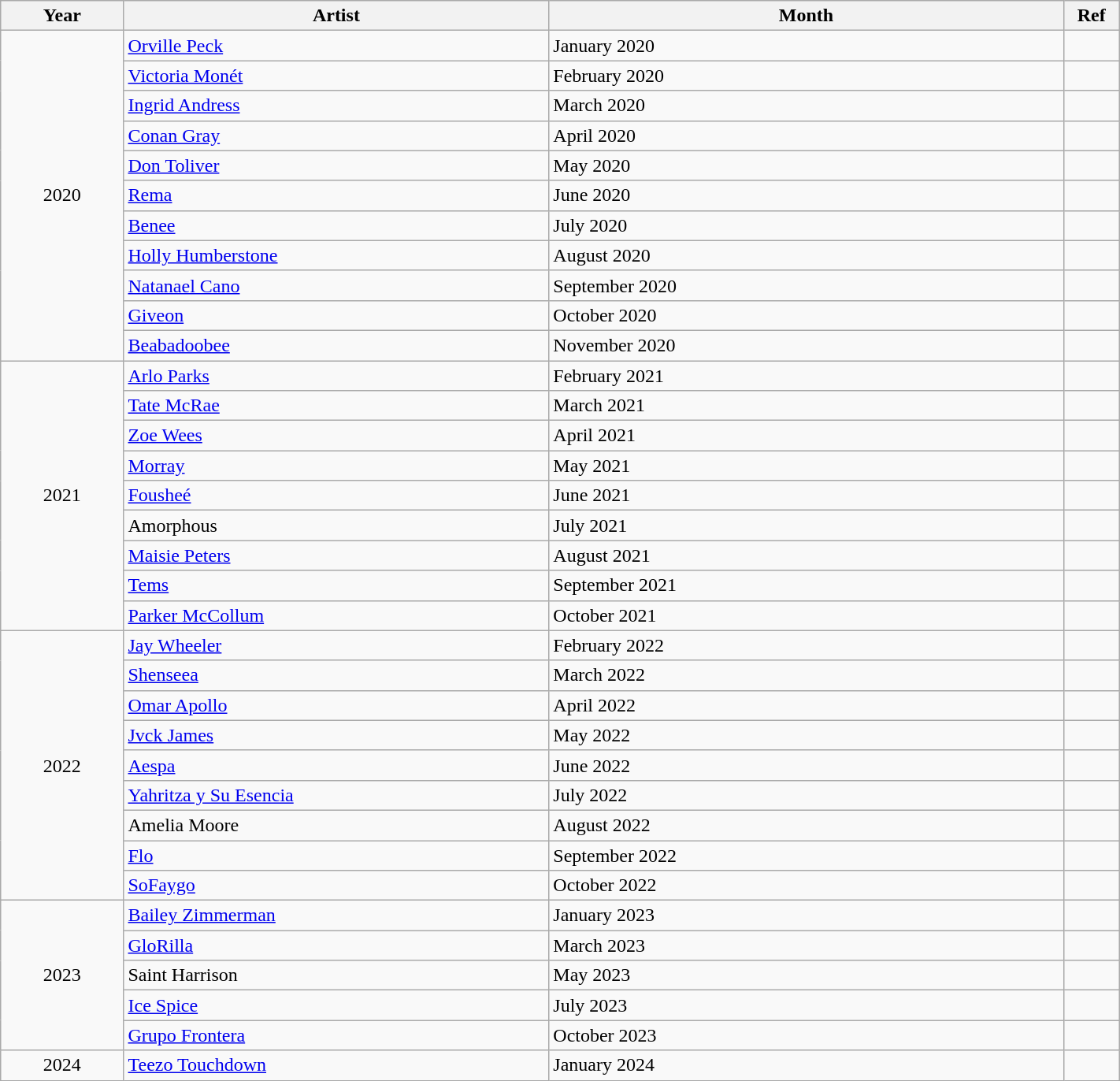<table class="wikitable" style="width:75%;">
<tr>
<th style="width:11%;">Year</th>
<th style="width:38%;">Artist</th>
<th style="width:46%;">Month</th>
<th style="width:5%;">Ref</th>
</tr>
<tr>
<td rowspan="11" align="center">2020</td>
<td><a href='#'>Orville Peck</a></td>
<td>January 2020</td>
<td></td>
</tr>
<tr>
<td><a href='#'>Victoria Monét</a></td>
<td>February 2020</td>
<td></td>
</tr>
<tr>
<td><a href='#'>Ingrid Andress</a></td>
<td>March 2020</td>
<td></td>
</tr>
<tr>
<td><a href='#'>Conan Gray</a></td>
<td>April 2020</td>
<td></td>
</tr>
<tr>
<td><a href='#'>Don Toliver</a></td>
<td>May 2020</td>
<td></td>
</tr>
<tr>
<td><a href='#'>Rema</a></td>
<td>June 2020</td>
<td></td>
</tr>
<tr>
<td><a href='#'>Benee</a></td>
<td>July 2020</td>
<td></td>
</tr>
<tr>
<td><a href='#'>Holly Humberstone</a></td>
<td>August 2020</td>
<td></td>
</tr>
<tr>
<td><a href='#'>Natanael Cano</a></td>
<td>September 2020</td>
<td></td>
</tr>
<tr>
<td><a href='#'>Giveon</a></td>
<td>October 2020</td>
<td></td>
</tr>
<tr>
<td><a href='#'>Beabadoobee</a></td>
<td>November 2020</td>
<td></td>
</tr>
<tr>
<td rowspan="9" align="center">2021</td>
<td><a href='#'>Arlo Parks</a></td>
<td>February 2021</td>
<td></td>
</tr>
<tr>
<td><a href='#'>Tate McRae</a></td>
<td>March 2021</td>
<td></td>
</tr>
<tr>
<td><a href='#'>Zoe Wees</a></td>
<td>April 2021</td>
<td></td>
</tr>
<tr>
<td><a href='#'>Morray</a></td>
<td>May 2021</td>
<td></td>
</tr>
<tr>
<td><a href='#'>Fousheé</a></td>
<td>June 2021</td>
<td></td>
</tr>
<tr>
<td>Amorphous</td>
<td>July 2021</td>
<td></td>
</tr>
<tr>
<td><a href='#'>Maisie Peters</a></td>
<td>August 2021</td>
<td></td>
</tr>
<tr>
<td><a href='#'>Tems</a></td>
<td>September 2021</td>
<td></td>
</tr>
<tr>
<td><a href='#'>Parker McCollum</a></td>
<td>October 2021</td>
<td></td>
</tr>
<tr>
<td rowspan="9" align="center">2022</td>
<td><a href='#'>Jay Wheeler</a></td>
<td>February 2022</td>
<td></td>
</tr>
<tr>
<td><a href='#'>Shenseea</a></td>
<td>March 2022</td>
<td></td>
</tr>
<tr>
<td><a href='#'>Omar Apollo</a></td>
<td>April 2022</td>
<td></td>
</tr>
<tr>
<td><a href='#'>Jvck James</a></td>
<td>May 2022</td>
<td></td>
</tr>
<tr>
<td><a href='#'>Aespa</a></td>
<td>June 2022</td>
<td></td>
</tr>
<tr>
<td><a href='#'>Yahritza y Su Esencia</a></td>
<td>July 2022</td>
<td></td>
</tr>
<tr>
<td>Amelia Moore</td>
<td>August 2022</td>
<td></td>
</tr>
<tr>
<td><a href='#'>Flo</a></td>
<td>September 2022</td>
<td></td>
</tr>
<tr>
<td><a href='#'>SoFaygo</a></td>
<td>October 2022</td>
<td></td>
</tr>
<tr>
<td rowspan="5" align="center">2023</td>
<td><a href='#'>Bailey Zimmerman</a></td>
<td>January 2023</td>
<td></td>
</tr>
<tr>
<td><a href='#'>GloRilla</a></td>
<td>March 2023</td>
<td></td>
</tr>
<tr>
<td>Saint Harrison</td>
<td>May 2023</td>
<td></td>
</tr>
<tr>
<td><a href='#'>Ice Spice</a></td>
<td>July 2023</td>
<td></td>
</tr>
<tr>
<td><a href='#'>Grupo Frontera</a></td>
<td>October 2023</td>
<td></td>
</tr>
<tr>
<td rowspan="1" align="center">2024</td>
<td><a href='#'>Teezo Touchdown</a></td>
<td>January 2024</td>
<td></td>
</tr>
</table>
